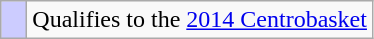<table class="wikitable">
<tr>
<td width=10px bgcolor=#ccccff></td>
<td>Qualifies to the <a href='#'>2014 Centrobasket</a></td>
</tr>
</table>
